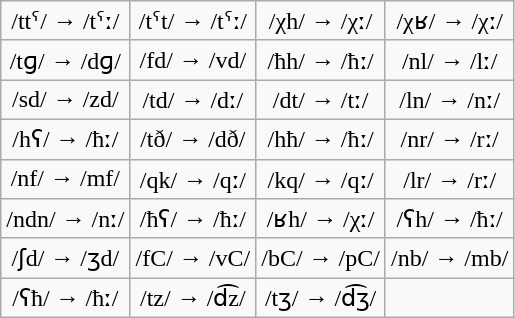<table class="wikitable" style="text-align:center;">
<tr>
<td>/ttˤ/  → /tˤː/ </td>
<td>/tˤt/  → /tˤː/ </td>
<td>/χh/  → /χː/ </td>
<td>/χʁ/  → /χː/ </td>
</tr>
<tr>
<td>/tɡ/ → /dɡ/</td>
<td>/fd/ → /vd/</td>
<td>/ħh/ → /ħː/</td>
<td>/nl/ → /lː/</td>
</tr>
<tr>
<td>/sd/ → /zd/</td>
<td>/td/ → /dː/</td>
<td>/dt/ → /tː/</td>
<td>/ln/ → /nː/</td>
</tr>
<tr>
<td>/hʕ/ → /ħː/</td>
<td>/tð/ → /dð/</td>
<td>/hħ/ → /ħː/</td>
<td>/nr/ → /rː/</td>
</tr>
<tr>
<td>/nf/ → /mf/</td>
<td>/qk/ → /qː/</td>
<td>/kq/ → /qː/</td>
<td>/lr/ → /rː/</td>
</tr>
<tr>
<td>/ndn/ → /nː/</td>
<td>/ħʕ/ → /ħː/</td>
<td>/ʁh/ → /χː/</td>
<td>/ʕh/ → /ħː/</td>
</tr>
<tr>
<td>/ʃd/ → /ʒd/</td>
<td>/fC/ → /vC/</td>
<td>/bC/ → /pC/</td>
<td>/nb/ → /mb/</td>
</tr>
<tr>
<td>/ʕħ/ → /ħː/</td>
<td>/tz/ → /d͡z/</td>
<td>/tʒ/ → /d͡ʒ/</td>
</tr>
</table>
